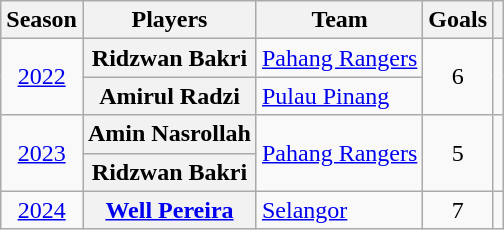<table class="wikitable plainrowheaders sortable">
<tr>
<th>Season</th>
<th>Players</th>
<th>Team</th>
<th>Goals</th>
<th></th>
</tr>
<tr>
<td rowspan="2"  align="center"><a href='#'>2022</a></td>
<th scope="row"> Ridzwan Bakri</th>
<td><a href='#'>Pahang Rangers</a></td>
<td rowspan="2"  align="center">6</td>
<td rowspan="2"  align="center"></td>
</tr>
<tr>
<th scope="row"> Amirul Radzi</th>
<td><a href='#'>Pulau Pinang</a></td>
</tr>
<tr>
<td rowspan="2" align="center"><a href='#'>2023</a></td>
<th scope="row"> Amin Nasrollah</th>
<td rowspan="2"><a href='#'>Pahang Rangers</a></td>
<td rowspan="2" align="center">5</td>
<td rowspan="2" align="center"></td>
</tr>
<tr>
<th scope="row"> Ridzwan Bakri</th>
</tr>
<tr>
<td align="center"><a href='#'>2024</a></td>
<th scope="row"> <a href='#'>Well Pereira</a></th>
<td><a href='#'>Selangor</a></td>
<td align="center">7</td>
<td rowspan="2" align="center"></td>
</tr>
</table>
